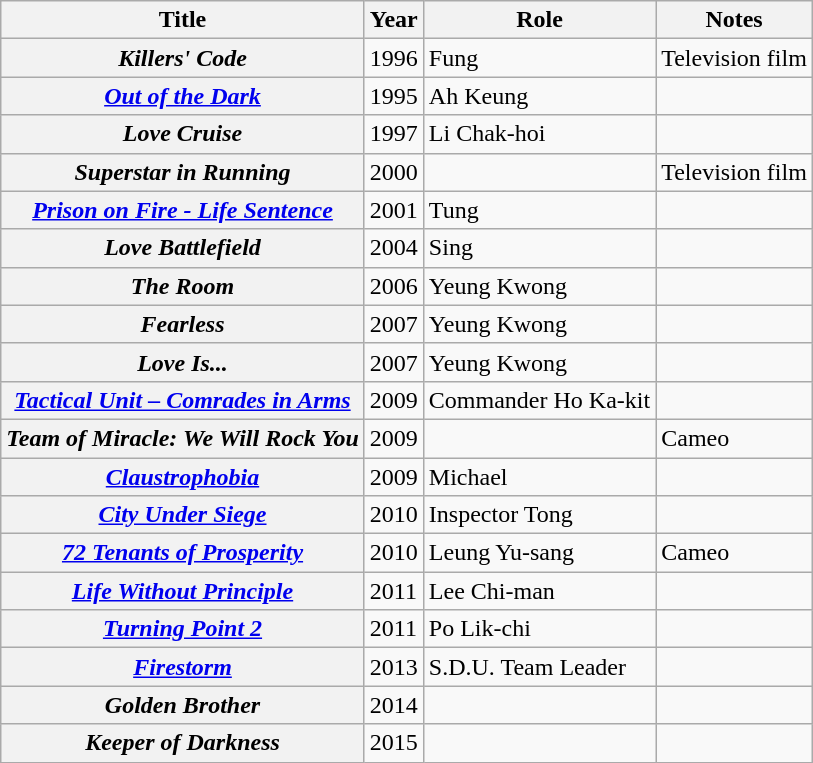<table class="wikitable plainrowheaders sortable">
<tr>
<th scope="col">Title</th>
<th scope="col">Year</th>
<th scope="col">Role</th>
<th scope="col" class="unsortable">Notes</th>
</tr>
<tr>
<th scope="row"><em>Killers' Code</em></th>
<td>1996</td>
<td>Fung</td>
<td>Television film</td>
</tr>
<tr>
<th scope="row"><em><a href='#'>Out of the Dark</a></em></th>
<td>1995</td>
<td>Ah Keung</td>
<td></td>
</tr>
<tr>
<th scope="row"><em>Love Cruise</em></th>
<td>1997</td>
<td>Li Chak-hoi</td>
<td></td>
</tr>
<tr>
<th scope="row"><em>Superstar in Running</em></th>
<td>2000</td>
<td></td>
<td>Television film</td>
</tr>
<tr>
<th scope="row"><em><a href='#'>Prison on Fire - Life Sentence</a></em></th>
<td>2001</td>
<td>Tung</td>
<td></td>
</tr>
<tr>
<th scope="row"><em>Love Battlefield</em></th>
<td>2004</td>
<td>Sing</td>
<td></td>
</tr>
<tr>
<th scope="row"><em>The Room</em></th>
<td>2006</td>
<td>Yeung Kwong</td>
<td></td>
</tr>
<tr>
<th scope="row"><em>Fearless</em></th>
<td>2007</td>
<td>Yeung Kwong</td>
<td></td>
</tr>
<tr>
<th scope="row"><em>Love Is...</em></th>
<td>2007</td>
<td>Yeung Kwong</td>
<td></td>
</tr>
<tr>
<th scope="row"><em><a href='#'>Tactical Unit – Comrades in Arms</a></em></th>
<td>2009</td>
<td>Commander Ho Ka-kit</td>
<td></td>
</tr>
<tr>
<th scope="row"><em>Team of Miracle: We Will Rock You</em></th>
<td>2009</td>
<td></td>
<td>Cameo</td>
</tr>
<tr>
<th scope="row"><em><a href='#'>Claustrophobia</a></em></th>
<td>2009</td>
<td>Michael</td>
<td></td>
</tr>
<tr>
<th scope="row"><em><a href='#'>City Under Siege</a></em></th>
<td>2010</td>
<td>Inspector Tong</td>
<td></td>
</tr>
<tr>
<th scope="row"><em><a href='#'>72 Tenants of Prosperity</a></em></th>
<td>2010</td>
<td>Leung Yu-sang</td>
<td>Cameo</td>
</tr>
<tr>
<th scope="row"><em><a href='#'>Life Without Principle</a></em></th>
<td>2011</td>
<td>Lee Chi-man</td>
<td></td>
</tr>
<tr>
<th scope="row"><em><a href='#'>Turning Point 2</a></em></th>
<td>2011</td>
<td>Po Lik-chi</td>
<td></td>
</tr>
<tr>
<th scope="row"><em><a href='#'>Firestorm</a></em></th>
<td>2013</td>
<td>S.D.U. Team Leader</td>
<td></td>
</tr>
<tr>
<th scope="row"><em>Golden Brother</em></th>
<td>2014</td>
<td></td>
<td></td>
</tr>
<tr>
<th scope="row"><em>Keeper of Darkness</em></th>
<td>2015</td>
<td></td>
<td></td>
</tr>
</table>
